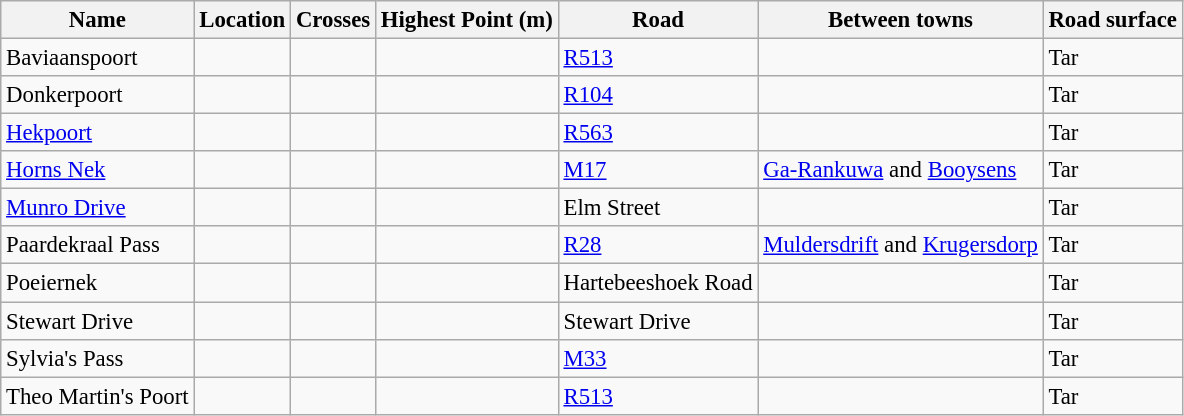<table class="wikitable sortable" style="font-size: 95%;">
<tr>
<th>Name</th>
<th>Location</th>
<th>Crosses</th>
<th>Highest Point (m)</th>
<th>Road</th>
<th>Between towns</th>
<th>Road surface</th>
</tr>
<tr>
<td>Baviaanspoort</td>
<td></td>
<td></td>
<td></td>
<td><a href='#'>R513</a></td>
<td></td>
<td>Tar</td>
</tr>
<tr>
<td>Donkerpoort</td>
<td></td>
<td></td>
<td></td>
<td><a href='#'>R104</a></td>
<td></td>
<td>Tar</td>
</tr>
<tr>
<td><a href='#'>Hekpoort</a></td>
<td></td>
<td></td>
<td></td>
<td><a href='#'>R563</a></td>
<td></td>
<td>Tar</td>
</tr>
<tr>
<td><a href='#'>Horns Nek</a></td>
<td></td>
<td></td>
<td></td>
<td><a href='#'>M17</a></td>
<td><a href='#'>Ga-Rankuwa</a> and <a href='#'>Booysens</a></td>
<td>Tar</td>
</tr>
<tr>
<td><a href='#'>Munro Drive</a></td>
<td></td>
<td></td>
<td></td>
<td>Elm Street</td>
<td></td>
<td>Tar</td>
</tr>
<tr>
<td>Paardekraal Pass</td>
<td></td>
<td></td>
<td></td>
<td><a href='#'>R28</a></td>
<td><a href='#'>Muldersdrift</a> and <a href='#'>Krugersdorp</a></td>
<td>Tar</td>
</tr>
<tr>
<td>Poeiernek</td>
<td></td>
<td></td>
<td></td>
<td>Hartebeeshoek Road</td>
<td></td>
<td>Tar</td>
</tr>
<tr>
<td>Stewart Drive</td>
<td></td>
<td></td>
<td></td>
<td>Stewart Drive</td>
<td></td>
<td>Tar</td>
</tr>
<tr>
<td>Sylvia's Pass</td>
<td></td>
<td></td>
<td></td>
<td><a href='#'>M33</a></td>
<td></td>
<td>Tar</td>
</tr>
<tr>
<td>Theo Martin's Poort</td>
<td></td>
<td></td>
<td></td>
<td><a href='#'>R513</a></td>
<td></td>
<td>Tar</td>
</tr>
</table>
